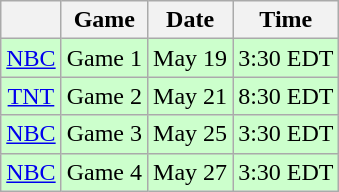<table class="wikitable sortable" style="text-align:center">
<tr>
<th></th>
<th>Game</th>
<th>Date</th>
<th>Time</th>
</tr>
<tr style="background:#cfc;">
<td><a href='#'>NBC</a></td>
<td>Game 1</td>
<td>May 19</td>
<td>3:30 EDT</td>
</tr>
<tr style="background:#cfc;">
<td><a href='#'>TNT</a></td>
<td>Game 2</td>
<td>May 21</td>
<td>8:30 EDT</td>
</tr>
<tr style="background:#cfc;">
<td><a href='#'>NBC</a></td>
<td>Game 3</td>
<td>May 25</td>
<td>3:30 EDT</td>
</tr>
<tr style="background:#cfc;">
<td><a href='#'>NBC</a></td>
<td>Game 4</td>
<td>May 27</td>
<td>3:30 EDT</td>
</tr>
</table>
